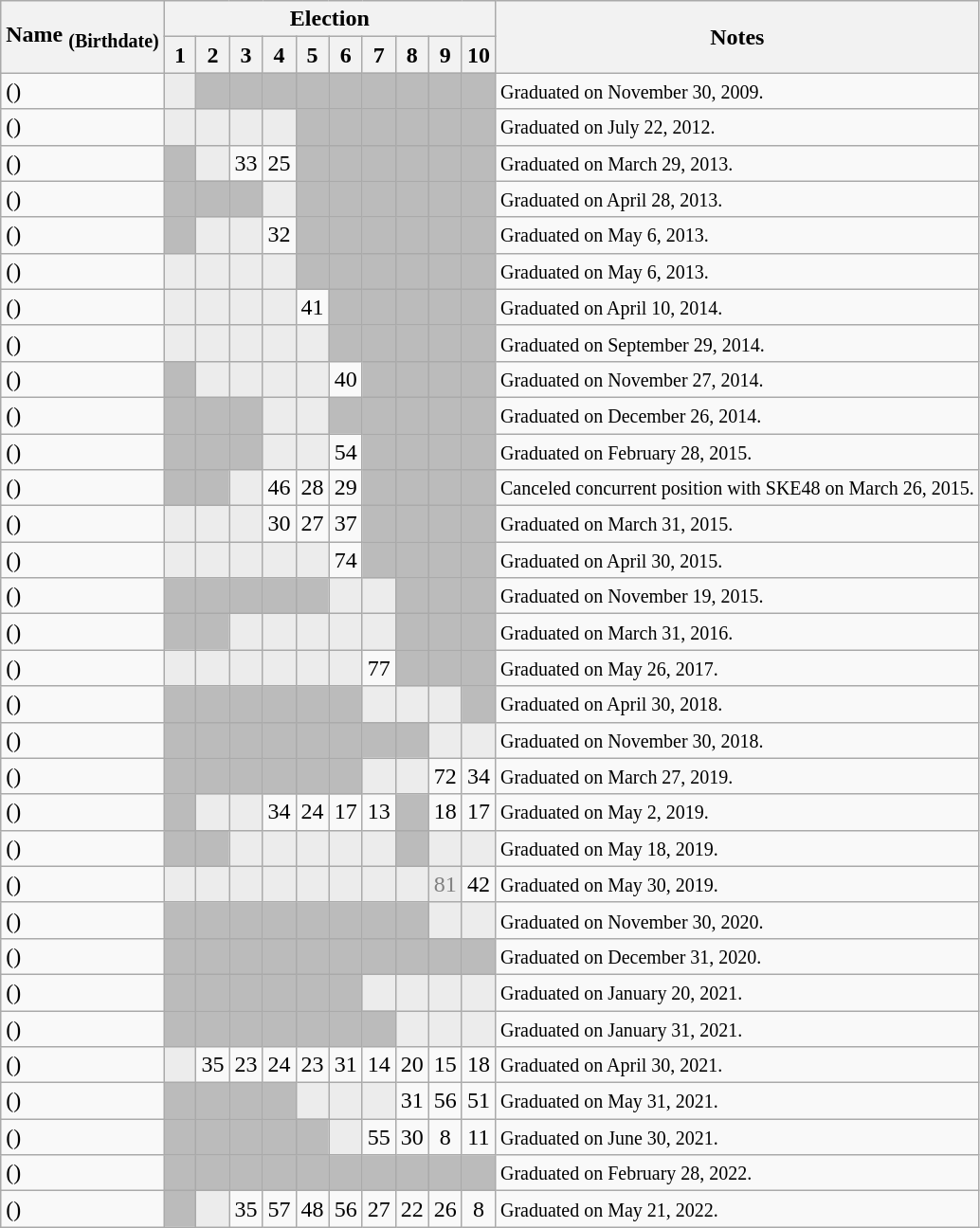<table class="wikitable" style="text-align:center;">
<tr ">
<th rowspan="2">Name <sub>(Birthdate)</sub></th>
<th colspan="10">Election</th>
<th rowspan="2">Notes</th>
</tr>
<tr>
<th style="width:15px;">1</th>
<th style="width:15px;">2</th>
<th style="width:15px;">3</th>
<th style="width:15px;">4</th>
<th style="width:15px;">5</th>
<th style="width:15px;">6</th>
<th style="width:15px;">7</th>
<th style="width:15px;">8</th>
<th style="width:15px;">9</th>
<th style="width:15px;">10</th>
</tr>
<tr>
<td style="text-align:left;" data-sort-value="Ichihara, Yuri">  ()</td>
<td style="background:#ececec; color:gray;"></td>
<td style="background:#bbb;"> </td>
<td style="background:#bbb;"> </td>
<td style="background:#bbb;"> </td>
<td style="background:#bbb;"> </td>
<td style="background:#bbb;"> </td>
<td style="background:#bbb;"> </td>
<td style="background:#bbb;"> </td>
<td style="background:#bbb;"> </td>
<td style="background:#bbb;"> </td>
<td style="text-align:left;"><small>Graduated on November 30, 2009.</small></td>
</tr>
<tr>
<td style="text-align:left;" data-sort-value="Wakabayashi, Tomoka">  ()</td>
<td style="background:#ececec; color:gray;"></td>
<td style="background:#ececec; color:gray;"></td>
<td style="background:#ececec; color:gray;"></td>
<td style="background:#ececec; color:gray;"></td>
<td style="background:#bbb;"> </td>
<td style="background:#bbb;"> </td>
<td style="background:#bbb;"> </td>
<td style="background:#bbb;"> </td>
<td style="background:#bbb;"> </td>
<td style="background:#bbb;"> </td>
<td style="text-align:left;"><small>Graduated on July 22, 2012.</small></td>
</tr>
<tr>
<td style="text-align:left;" data-sort-value="Hata, Sawako">  ()</td>
<td style="background:#bbb;"> </td>
<td style="background:#ececec; color:gray;"></td>
<td>33</td>
<td>25</td>
<td style="background:#bbb;"> </td>
<td style="background:#bbb;"> </td>
<td style="background:#bbb;"> </td>
<td style="background:#bbb;"> </td>
<td style="background:#bbb;"> </td>
<td style="background:#bbb;"> </td>
<td style="text-align:left;"><small>Graduated on March 29, 2013.</small></td>
</tr>
<tr>
<td style="text-align:left;" data-sort-value="Fujimoto, Mitsuki">  ()</td>
<td style="background:#bbb;"> </td>
<td style="background:#bbb;"> </td>
<td style="background:#bbb;"> </td>
<td style="background:#ececec; color:gray;"></td>
<td style="background:#bbb;"> </td>
<td style="background:#bbb;"> </td>
<td style="background:#bbb;"> </td>
<td style="background:#bbb;"> </td>
<td style="background:#bbb;"> </td>
<td style="background:#bbb;"> </td>
<td style="text-align:left;"><small>Graduated on April 28, 2013.</small></td>
</tr>
<tr>
<td style="text-align:left;" data-sort-value="Ogiso, Shiori">  ()</td>
<td style="background:#bbb;"> </td>
<td style="background:#ececec; color:gray;"></td>
<td style="background:#ececec; color:gray;"></td>
<td>32</td>
<td style="background:#bbb;"> </td>
<td style="background:#bbb;"> </td>
<td style="background:#bbb;"> </td>
<td style="background:#bbb;"> </td>
<td style="background:#bbb;"> </td>
<td style="background:#bbb;"> </td>
<td style="text-align:left;"><small>Graduated on May 6, 2013.</small></td>
</tr>
<tr>
<td style="text-align:left;" data-sort-value="Akaeda, Ririna">  ()</td>
<td style="background:#ececec; color:gray;"></td>
<td style="background:#ececec; color:gray;"></td>
<td style="background:#ececec; color:gray;"></td>
<td style="background:#ececec; color:gray;"></td>
<td style="background:#bbb;"> </td>
<td style="background:#bbb;"> </td>
<td style="background:#bbb;"> </td>
<td style="background:#bbb;"> </td>
<td style="background:#bbb;"> </td>
<td style="background:#bbb;"> </td>
<td style="text-align:left;"><small>Graduated on May 6, 2013.</small></td>
</tr>
<tr>
<td style="text-align:left;" data-sort-value="Matsumoto, Rina">  ()</td>
<td style="background:#ececec; color:gray;"></td>
<td style="background:#ececec; color:gray;"></td>
<td style="background:#ececec; color:gray;"></td>
<td style="background:#ececec; color:gray;"></td>
<td>41</td>
<td style="background:#bbb;"> </td>
<td style="background:#bbb;"> </td>
<td style="background:#bbb;"> </td>
<td style="background:#bbb;"> </td>
<td style="background:#bbb;"> </td>
<td style="text-align:left;"><small>Graduated on April 10, 2014.</small></td>
</tr>
<tr>
<td style="text-align:left;" data-sort-value="Kato, Tomoko">  ()</td>
<td style="background:#ececec; color:gray;"></td>
<td style="background:#ececec; color:gray;"></td>
<td style="background:#ececec; color:gray;"></td>
<td style="background:#ececec; color:gray;"></td>
<td style="background:#ececec; color:gray;"></td>
<td style="background:#bbb;"> </td>
<td style="background:#bbb;"> </td>
<td style="background:#bbb;"> </td>
<td style="background:#bbb;"> </td>
<td style="background:#bbb;"> </td>
<td style="text-align:left;"><small>Graduated on September 29, 2014.</small></td>
</tr>
<tr>
<td style="text-align:left;" data-sort-value="Kinoshita, Yukiko">  ()</td>
<td style="background:#bbb;"> </td>
<td style="background:#ececec; color:gray;"></td>
<td style="background:#ececec; color:gray;"></td>
<td style="background:#ececec; color:gray;"></td>
<td style="background:#ececec; color:gray;"></td>
<td>40</td>
<td style="background:#bbb;"> </td>
<td style="background:#bbb;"> </td>
<td style="background:#bbb;"> </td>
<td style="background:#bbb;"> </td>
<td style="text-align:left;"><small>Graduated on November 27, 2014.</small></td>
</tr>
<tr>
<td style="text-align:left;" data-sort-value="Mizuno, Honoka">  ()</td>
<td style="background:#bbb;"> </td>
<td style="background:#bbb;"> </td>
<td style="background:#bbb;"> </td>
<td style="background:#ececec; color:gray;"></td>
<td style="background:#ececec; color:gray;"></td>
<td style="background:#bbb;"> </td>
<td style="background:#bbb;"> </td>
<td style="background:#bbb;"> </td>
<td style="background:#bbb;"> </td>
<td style="background:#bbb;"> </td>
<td style="text-align:left;"><small>Graduated on December 26, 2014.</small></td>
</tr>
<tr>
<td style="text-align:left;" data-sort-value="Yamada, Mizuho">  ()</td>
<td style="background:#bbb;"> </td>
<td style="background:#bbb;"> </td>
<td style="background:#bbb;"> </td>
<td style="background:#ececec; color:gray;"></td>
<td style="background:#ececec; color:gray;"></td>
<td>54</td>
<td style="background:#bbb;"> </td>
<td style="background:#bbb;"> </td>
<td style="background:#bbb;"> </td>
<td style="background:#bbb;"> </td>
<td style="text-align:left;"><small>Graduated on February 28, 2015.</small></td>
</tr>
<tr>
<td style="text-align:left;" data-sort-value="Yamada, Nana">  ()</td>
<td style="background:#bbb;"> </td>
<td style="background:#bbb;"> </td>
<td style="background:#ececec; color:gray;"></td>
<td>46</td>
<td>28</td>
<td>29</td>
<td style="background:#bbb;"> </td>
<td style="background:#bbb;"> </td>
<td style="background:#bbb;"> </td>
<td style="background:#bbb;"> </td>
<td style="text-align:left;"><small>Canceled concurrent position with SKE48 on March 26, 2015.</small></td>
</tr>
<tr>
<td style="text-align:left;" data-sort-value="Furukawa, Airi">  ()</td>
<td style="background:#ececec; color:gray;"></td>
<td style="background:#ececec; color:gray;"></td>
<td style="background:#ececec; color:gray;"></td>
<td>30</td>
<td>27</td>
<td>37</td>
<td style="background:#bbb;"> </td>
<td style="background:#bbb;"> </td>
<td style="background:#bbb;"> </td>
<td style="background:#bbb;"> </td>
<td style="text-align:left;"><small>Graduated on March 31, 2015.</small></td>
</tr>
<tr>
<td style="text-align:left;" data-sort-value="Abiru, Riho">  ()</td>
<td style="background:#ececec; color:gray;"></td>
<td style="background:#ececec; color:gray;"></td>
<td style="background:#ececec; color:gray;"></td>
<td style="background:#ececec; color:gray;"></td>
<td style="background:#ececec; color:gray;"></td>
<td>74</td>
<td style="background:#bbb;"> </td>
<td style="background:#bbb;"> </td>
<td style="background:#bbb;"> </td>
<td style="background:#bbb;"> </td>
<td style="text-align:left;"><small>Graduated on April 30, 2015.</small></td>
</tr>
<tr>
<td style="text-align:left;" data-sort-value="Goudo, Saki">  ()</td>
<td style="background:#bbb;"> </td>
<td style="background:#bbb;"> </td>
<td style="background:#bbb;"> </td>
<td style="background:#bbb;"> </td>
<td style="background:#bbb;"> </td>
<td style="background:#ececec; color:gray;"></td>
<td style="background:#ececec; color:gray;"></td>
<td style="background:#bbb;"> </td>
<td style="background:#bbb;"> </td>
<td style="background:#bbb;"> </td>
<td style="text-align:left;"><small>Graduated on November 19, 2015.</small></td>
</tr>
<tr>
<td style="text-align:left;" data-sort-value="Yamashita, Yukari">  ()</td>
<td style="background:#bbb;"> </td>
<td style="background:#bbb;"> </td>
<td style="background:#ececec; color:gray;"></td>
<td style="background:#ececec; color:gray;"></td>
<td style="background:#ececec; color:gray;"></td>
<td style="background:#ececec; color:gray;"></td>
<td style="background:#ececec; color:gray;"></td>
<td style="background:#bbb;"> </td>
<td style="background:#bbb;"> </td>
<td style="background:#bbb;"> </td>
<td style="text-align:left;"><small>Graduated on March 31, 2016.</small></td>
</tr>
<tr>
<td style="text-align:left;" data-sort-value="Ishida, Anna">  ()</td>
<td style="background:#ececec; color:gray;"></td>
<td style="background:#ececec; color:gray;"></td>
<td style="background:#ececec; color:gray;"></td>
<td style="background:#ececec; color:gray;"></td>
<td style="background:#ececec; color:gray;"></td>
<td style="background:#ececec; color:gray;"></td>
<td>77</td>
<td style="background:#bbb;"> </td>
<td style="background:#bbb;"> </td>
<td style="background:#bbb;"> </td>
<td style="text-align:left;"><small>Graduated on May 26, 2017.</small></td>
</tr>
<tr>
<td style="text-align:left;" data-sort-value="Takatsuka, Natsuki">  ()</td>
<td style="background:#bbb;"> </td>
<td style="background:#bbb;"> </td>
<td style="background:#bbb;"> </td>
<td style="background:#bbb;"> </td>
<td style="background:#bbb;"> </td>
<td style="background:#bbb;"> </td>
<td style="background:#ececec; color:gray;"></td>
<td style="background:#ececec; color:gray;"></td>
<td style="background:#ececec; color:gray;"></td>
<td style="background:#bbb;"> </td>
<td style="text-align:left;"><small>Graduated on April 30, 2018.</small></td>
</tr>
<tr>
<td style="text-align:left;" data-sort-value="Yahagi, Yukina">  ()</td>
<td style="background:#bbb;"> </td>
<td style="background:#bbb;"> </td>
<td style="background:#bbb;"> </td>
<td style="background:#bbb;"> </td>
<td style="background:#bbb;"> </td>
<td style="background:#bbb;"> </td>
<td style="background:#bbb;"> </td>
<td style="background:#bbb;"> </td>
<td style="background:#ececec; color:gray;"></td>
<td style="background:#ececec; color:gray;"></td>
<td style="text-align:left;"><small>Graduated on November 30, 2018.</small></td>
</tr>
<tr>
<td style="text-align:left;" data-sort-value="Obata, Yuna">  ()</td>
<td style="background:#bbb;"> </td>
<td style="background:#bbb;"> </td>
<td style="background:#bbb;"> </td>
<td style="background:#bbb;"> </td>
<td style="background:#bbb;"> </td>
<td style="background:#bbb;"> </td>
<td style="background:#ececec; color:gray;"></td>
<td style="background:#ececec; color:gray;"></td>
<td>72</td>
<td>34</td>
<td style="text-align:left;"><small>Graduated on March 27, 2019.</small></td>
</tr>
<tr>
<td style="text-align:left;" data-sort-value="Matsumura, Kaori">  ()</td>
<td style="background:#bbb;"> </td>
<td style="background:#ececec; color:gray;"></td>
<td style="background:#ececec; color:gray;"></td>
<td>34</td>
<td>24</td>
<td>17</td>
<td>13</td>
<td style="background:#bbb;"> </td>
<td>18</td>
<td>17</td>
<td style="text-align:left;"><small>Graduated on May 2, 2019.</small></td>
</tr>
<tr>
<td style="text-align:left;" data-sort-value="Takagi, Yumana">  ()</td>
<td style="background:#bbb;"> </td>
<td style="background:#bbb;"> </td>
<td style="background:#ececec; color:gray;"></td>
<td style="background:#ececec; color:gray;"></td>
<td style="background:#ececec; color:gray;"></td>
<td style="background:#ececec; color:gray;"></td>
<td style="background:#ececec; color:gray;"></td>
<td style="background:#bbb;"> </td>
<td style="background:#ececec; color:gray;"></td>
<td style="background:#ececec; color:gray;"></td>
<td style="text-align:left;"><small>Graduated on May 18, 2019.</small></td>
</tr>
<tr>
<td style="text-align:left;" data-sort-value="Uchiyama, Mikoto">  ()</td>
<td style="background:#ececec; color:gray;"></td>
<td style="background:#ececec; color:gray;"></td>
<td style="background:#ececec; color:gray;"></td>
<td style="background:#ececec; color:gray;"></td>
<td style="background:#ececec; color:gray;"></td>
<td style="background:#ececec; color:gray;"></td>
<td style="background:#ececec; color:gray;"></td>
<td style="background:#ececec; color:gray;"></td>
<td style="background:#ececec; color:gray;">81</td>
<td>42</td>
<td style="text-align:left;"><small>Graduated on May 30, 2019.</small></td>
</tr>
<tr>
<td style="text-align:left;" data-sort-value="Oshiba, Rinka">  ()</td>
<td style="background:#bbb;"> </td>
<td style="background:#bbb;"> </td>
<td style="background:#bbb;"> </td>
<td style="background:#bbb;"> </td>
<td style="background:#bbb;"> </td>
<td style="background:#bbb;"> </td>
<td style="background:#bbb;"> </td>
<td style="background:#bbb;"> </td>
<td style="background:#ececec; color:gray;"></td>
<td style="background:#ececec; color:gray;"></td>
<td style="text-align:left;"><small>Graduated on November 30, 2020.</small></td>
</tr>
<tr>
<td style="text-align:left;" data-sort-value="Shirai, Yukino">  ()</td>
<td style="background:#bbb;"> </td>
<td style="background:#bbb;"> </td>
<td style="background:#bbb;"> </td>
<td style="background:#bbb;"> </td>
<td style="background:#bbb;"> </td>
<td style="background:#bbb;"> </td>
<td style="background:#bbb;"> </td>
<td style="background:#bbb;"> </td>
<td style="background:#bbb;"> </td>
<td style="background:#bbb;"> </td>
<td style="text-align:left;"><small>Graduated on December 31, 2020.</small></td>
</tr>
<tr>
<td style="text-align:left;" data-sort-value="Kataoka, Narumi">  ()</td>
<td style="background:#bbb;"> </td>
<td style="background:#bbb;"> </td>
<td style="background:#bbb;"> </td>
<td style="background:#bbb;"> </td>
<td style="background:#bbb;"> </td>
<td style="background:#bbb;"> </td>
<td style="background:#ececec; color:gray;"></td>
<td style="background:#ececec; color:gray;"></td>
<td style="background:#ececec; color:gray;"></td>
<td style="background:#ececec; color:gray;"></td>
<td style="text-align:left;"><small>Graduated on January 20, 2021.</small></td>
</tr>
<tr>
<td style="text-align:left;" data-sort-value="Shirai, Kotono">  ()</td>
<td style="background:#bbb;"> </td>
<td style="background:#bbb;"> </td>
<td style="background:#bbb;"> </td>
<td style="background:#bbb;"> </td>
<td style="background:#bbb;"> </td>
<td style="background:#bbb;"> </td>
<td style="background:#bbb;"> </td>
<td style="background:#ececec; color:gray;"></td>
<td style="background:#ececec; color:gray;"></td>
<td style="background:#ececec; color:gray;"></td>
<td style="text-align:left;"><small>Graduated on January 31, 2021.</small></td>
</tr>
<tr>
<td style="text-align:left;" data-sort-value="Takayanagi, Akane">  ()</td>
<td style="background:#ececec; color:gray;"></td>
<td>35</td>
<td>23</td>
<td>24</td>
<td>23</td>
<td>31</td>
<td>14</td>
<td>20</td>
<td>15</td>
<td>18</td>
<td style="text-align:left;"><small>Graduated on April 30, 2021.</small></td>
</tr>
<tr>
<td style="text-align:left;" data-sort-value="Takeuchi, Saki">  ()</td>
<td style="background:#bbb;"> </td>
<td style="background:#bbb;"> </td>
<td style="background:#bbb;"> </td>
<td style="background:#bbb;"> </td>
<td style="background:#ececec; color:gray;"></td>
<td style="background:#ececec; color:gray;"></td>
<td style="background:#ececec; color:gray;"></td>
<td>31</td>
<td>56</td>
<td>51</td>
<td style="text-align:left;"><small>Graduated on May 31, 2021.</small></td>
</tr>
<tr>
<td style="text-align:left;" data-sort-value="Soda, Sarina">  ()</td>
<td style="background:#bbb;"> </td>
<td style="background:#bbb;"> </td>
<td style="background:#bbb;"> </td>
<td style="background:#bbb;"> </td>
<td style="background:#bbb;"> </td>
<td style="background:#ececec; color:gray;"></td>
<td>55</td>
<td>30</td>
<td>8</td>
<td>11</td>
<td style="text-align:left;"><small>Graduated on June 30, 2021.</small></td>
</tr>
<tr>
<td style="text-align:left;" data-sort-value="Igarashi, Hayaka">  ()</td>
<td style="background:#bbb;"> </td>
<td style="background:#bbb;"> </td>
<td style="background:#bbb;"> </td>
<td style="background:#bbb;"> </td>
<td style="background:#bbb;"> </td>
<td style="background:#bbb;"> </td>
<td style="background:#bbb;"> </td>
<td style="background:#bbb;"> </td>
<td style="background:#bbb;"> </td>
<td style="background:#bbb;"> </td>
<td style="text-align:left;"><small>Graduated on February 28, 2022.</small></td>
</tr>
<tr>
<td style="text-align:left;" data-sort-value="Ōba, Mina">  ()</td>
<td style="background:#bbb;"> </td>
<td style="background:#ececec; color:gray;"></td>
<td>35</td>
<td>57</td>
<td>48</td>
<td>56</td>
<td>27</td>
<td>22</td>
<td>26</td>
<td>8</td>
<td style="text-align:left;"><small>Graduated on May 21, 2022.</small></td>
</tr>
</table>
